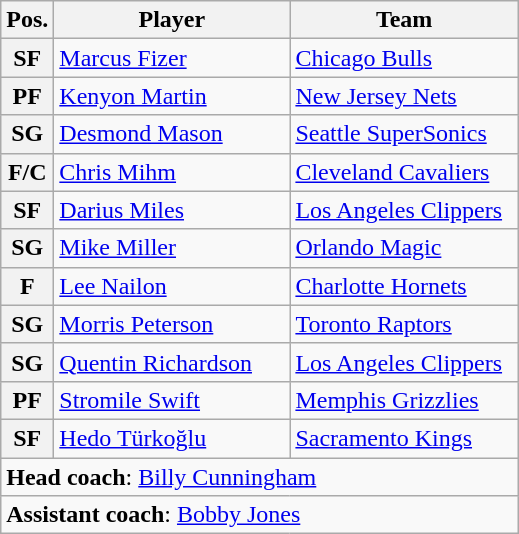<table class="wikitable">
<tr>
<th>Pos.</th>
<th style="width:150px;">Player</th>
<th width=145>Team</th>
</tr>
<tr>
<th>SF</th>
<td><a href='#'>Marcus Fizer</a></td>
<td><a href='#'>Chicago Bulls</a></td>
</tr>
<tr>
<th>PF</th>
<td><a href='#'>Kenyon Martin</a></td>
<td><a href='#'>New Jersey Nets</a></td>
</tr>
<tr>
<th>SG</th>
<td><a href='#'>Desmond Mason</a></td>
<td><a href='#'>Seattle SuperSonics</a></td>
</tr>
<tr>
<th>F/C</th>
<td><a href='#'>Chris Mihm</a></td>
<td><a href='#'>Cleveland Cavaliers</a></td>
</tr>
<tr>
<th>SF</th>
<td><a href='#'>Darius Miles</a></td>
<td><a href='#'>Los Angeles Clippers</a></td>
</tr>
<tr>
<th>SG</th>
<td><a href='#'>Mike Miller</a></td>
<td><a href='#'>Orlando Magic</a></td>
</tr>
<tr>
<th>F</th>
<td><a href='#'>Lee Nailon</a></td>
<td><a href='#'>Charlotte Hornets</a></td>
</tr>
<tr>
<th>SG</th>
<td><a href='#'>Morris Peterson</a></td>
<td><a href='#'>Toronto Raptors</a></td>
</tr>
<tr>
<th>SG</th>
<td><a href='#'>Quentin Richardson</a></td>
<td><a href='#'>Los Angeles Clippers</a></td>
</tr>
<tr>
<th>PF</th>
<td><a href='#'>Stromile Swift</a></td>
<td><a href='#'>Memphis Grizzlies</a></td>
</tr>
<tr>
<th>SF</th>
<td><a href='#'>Hedo Türkoğlu</a></td>
<td><a href='#'>Sacramento Kings</a></td>
</tr>
<tr>
<td colspan="6"><strong>Head coach</strong>: <a href='#'>Billy Cunningham</a></td>
</tr>
<tr>
<td colspan="6"><strong>Assistant coach</strong>: <a href='#'>Bobby Jones</a></td>
</tr>
</table>
